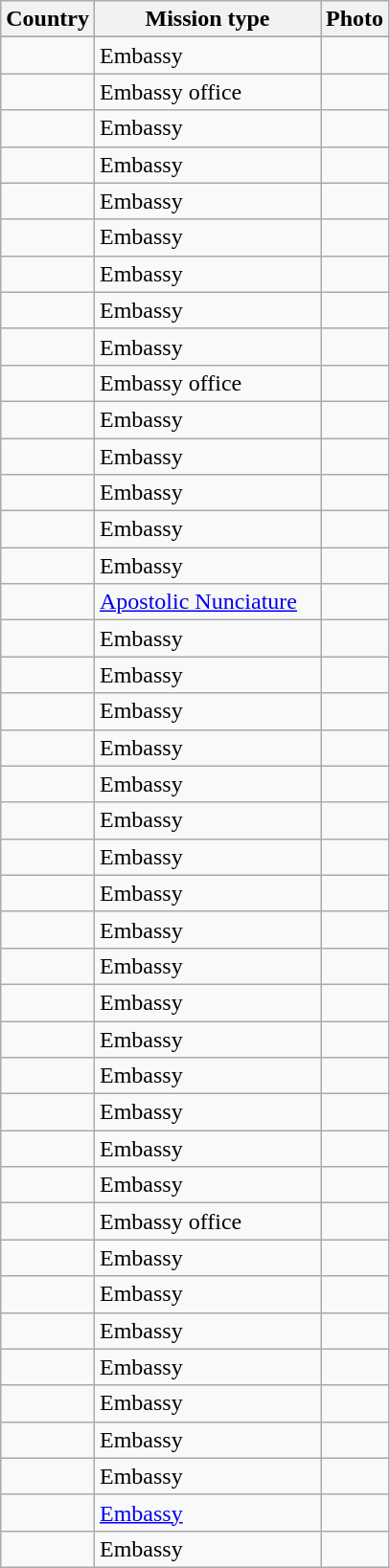<table class="wikitable sortable">
<tr valign="middle">
<th>Country</th>
<th width=150px>Mission type</th>
<th>Photo</th>
</tr>
<tr style="font-weight:bold; background-color: #DDDDDD">
</tr>
<tr>
<td></td>
<td>Embassy</td>
<td></td>
</tr>
<tr>
<td></td>
<td>Embassy office</td>
<td></td>
</tr>
<tr>
<td></td>
<td>Embassy</td>
<td></td>
</tr>
<tr>
<td></td>
<td>Embassy</td>
<td></td>
</tr>
<tr>
<td></td>
<td>Embassy</td>
<td></td>
</tr>
<tr>
<td></td>
<td>Embassy</td>
<td></td>
</tr>
<tr>
<td></td>
<td>Embassy</td>
<td></td>
</tr>
<tr>
<td></td>
<td>Embassy</td>
<td></td>
</tr>
<tr>
<td></td>
<td>Embassy</td>
<td></td>
</tr>
<tr>
<td></td>
<td>Embassy office</td>
<td></td>
</tr>
<tr>
<td></td>
<td>Embassy</td>
<td></td>
</tr>
<tr>
<td></td>
<td>Embassy</td>
<td></td>
</tr>
<tr>
<td></td>
<td>Embassy</td>
<td></td>
</tr>
<tr>
<td></td>
<td>Embassy</td>
<td></td>
</tr>
<tr>
<td></td>
<td>Embassy</td>
<td></td>
</tr>
<tr>
<td></td>
<td><a href='#'>Apostolic Nunciature</a></td>
<td></td>
</tr>
<tr>
<td></td>
<td>Embassy</td>
<td></td>
</tr>
<tr>
<td></td>
<td>Embassy</td>
<td></td>
</tr>
<tr>
<td></td>
<td>Embassy</td>
<td></td>
</tr>
<tr>
<td></td>
<td>Embassy</td>
<td></td>
</tr>
<tr>
<td></td>
<td>Embassy</td>
<td></td>
</tr>
<tr>
<td></td>
<td>Embassy</td>
<td></td>
</tr>
<tr>
<td></td>
<td>Embassy</td>
<td></td>
</tr>
<tr>
<td></td>
<td>Embassy</td>
<td></td>
</tr>
<tr>
<td></td>
<td>Embassy</td>
<td></td>
</tr>
<tr>
<td></td>
<td>Embassy</td>
<td></td>
</tr>
<tr>
<td></td>
<td>Embassy</td>
<td></td>
</tr>
<tr>
<td></td>
<td>Embassy</td>
<td></td>
</tr>
<tr>
<td></td>
<td>Embassy</td>
<td></td>
</tr>
<tr>
<td></td>
<td>Embassy</td>
<td></td>
</tr>
<tr>
<td></td>
<td>Embassy</td>
<td></td>
</tr>
<tr>
<td></td>
<td>Embassy</td>
<td></td>
</tr>
<tr>
<td></td>
<td>Embassy office</td>
<td></td>
</tr>
<tr>
<td></td>
<td>Embassy</td>
<td></td>
</tr>
<tr>
<td></td>
<td>Embassy</td>
<td></td>
</tr>
<tr>
<td></td>
<td>Embassy</td>
<td></td>
</tr>
<tr>
<td></td>
<td>Embassy</td>
<td></td>
</tr>
<tr>
<td></td>
<td>Embassy</td>
<td></td>
</tr>
<tr>
<td></td>
<td>Embassy</td>
<td></td>
</tr>
<tr>
<td></td>
<td>Embassy</td>
<td></td>
</tr>
<tr>
<td></td>
<td><a href='#'>Embassy</a></td>
<td></td>
</tr>
<tr>
<td></td>
<td>Embassy</td>
<td></td>
</tr>
</table>
